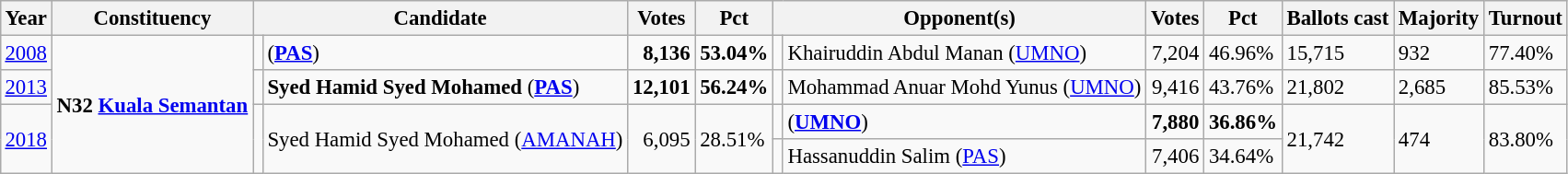<table class="wikitable" style="margin:0.5em ; font-size:95%">
<tr>
<th>Year</th>
<th>Constituency</th>
<th colspan=2>Candidate</th>
<th>Votes</th>
<th>Pct</th>
<th colspan=2>Opponent(s)</th>
<th>Votes</th>
<th>Pct</th>
<th>Ballots cast</th>
<th>Majority</th>
<th>Turnout</th>
</tr>
<tr>
<td><a href='#'>2008</a></td>
<td rowspan=4><strong>N32 <a href='#'>Kuala Semantan</a></strong></td>
<td></td>
<td> (<a href='#'><strong>PAS</strong></a>)</td>
<td align=right><strong>8,136</strong></td>
<td><strong>53.04%</strong></td>
<td></td>
<td>Khairuddin Abdul Manan (<a href='#'>UMNO</a>)</td>
<td align=right>7,204</td>
<td>46.96%</td>
<td>15,715</td>
<td>932</td>
<td>77.40%</td>
</tr>
<tr>
<td><a href='#'>2013</a></td>
<td></td>
<td><strong>Syed Hamid Syed Mohamed</strong> (<a href='#'><strong>PAS</strong></a>)</td>
<td align=right><strong>12,101</strong></td>
<td><strong>56.24%</strong></td>
<td></td>
<td>Mohammad Anuar Mohd Yunus (<a href='#'>UMNO</a>)</td>
<td align=right>9,416</td>
<td>43.76%</td>
<td>21,802</td>
<td>2,685</td>
<td>85.53%</td>
</tr>
<tr>
<td rowspan=2><a href='#'>2018</a></td>
<td rowspan=2 ></td>
<td rowspan=2>Syed Hamid Syed Mohamed (<a href='#'>AMANAH</a>)</td>
<td rowspan=2 align=right>6,095</td>
<td rowspan=2>28.51%</td>
<td></td>
<td> (<a href='#'><strong>UMNO</strong></a>)</td>
<td align=right><strong>7,880</strong></td>
<td><strong>36.86%</strong></td>
<td rowspan=2>21,742</td>
<td rowspan=2>474</td>
<td rowspan=2>83.80%</td>
</tr>
<tr>
<td></td>
<td>Hassanuddin Salim (<a href='#'>PAS</a>)</td>
<td align=right>7,406</td>
<td>34.64%</td>
</tr>
</table>
